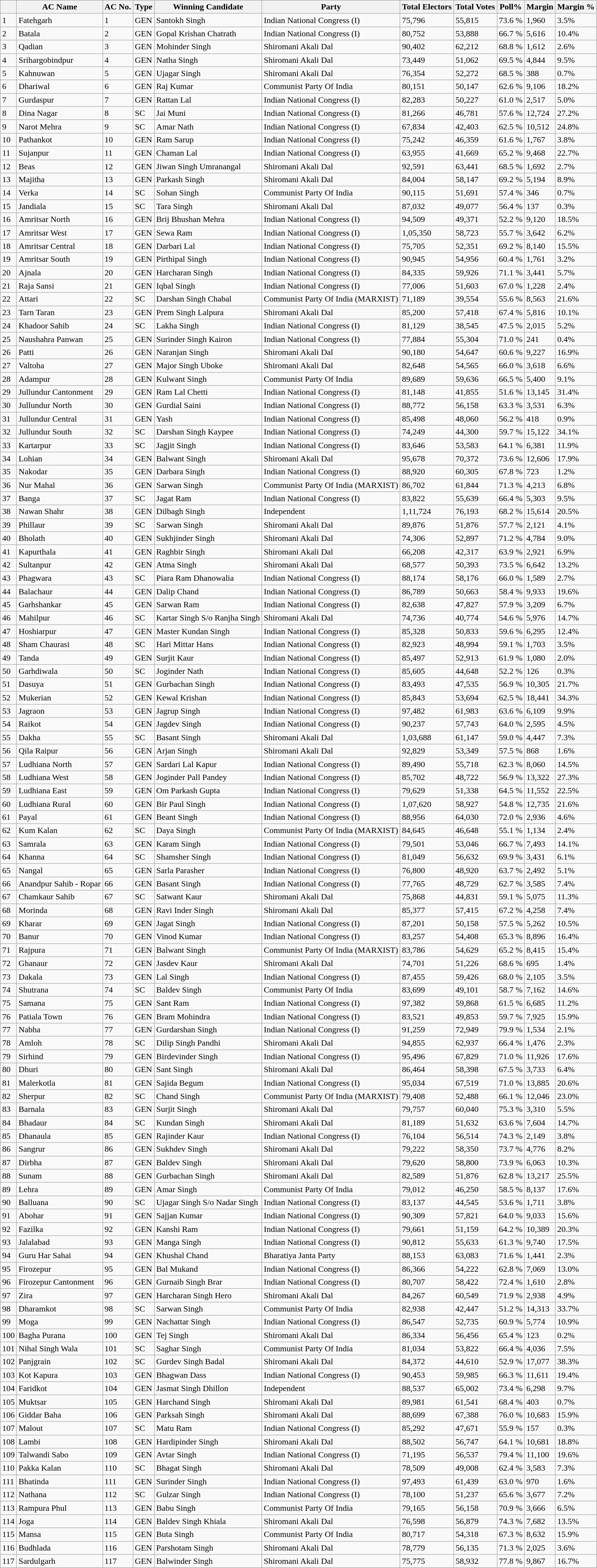<table class="wikitable sortable">
<tr>
<th rowspan="1">   </th>
<th colspan="1" rowspan="1">AC Name</th>
<th colspan="1" rowspan="1">AC No.</th>
<th colspan="1" rowspan="1">Type</th>
<th colspan="1" rowspan="1">Winning Candidate</th>
<th colspan="1" rowspan="1">Party</th>
<th colspan="1" rowspan="1">Total Electors</th>
<th colspan="1" rowspan="1">Total Votes</th>
<th colspan="1" rowspan="1">Poll%</th>
<th colspan="1" rowspan="1">Margin</th>
<th colspan="1" rowspan="1">Margin %</th>
</tr>
<tr>
<td>1</td>
<td>Fatehgarh</td>
<td>1</td>
<td>GEN</td>
<td>Santokh Singh</td>
<td>Indian National Congress (I)</td>
<td>75,796</td>
<td>55,815</td>
<td>73.6 %</td>
<td>1,960</td>
<td>3.5%</td>
</tr>
<tr>
<td>2</td>
<td>Batala</td>
<td>2</td>
<td>GEN</td>
<td>Gopal Krishan Chatrath</td>
<td>Indian National Congress (I)</td>
<td>80,752</td>
<td>53,888</td>
<td>66.7 %</td>
<td>5,616</td>
<td>10.4%</td>
</tr>
<tr>
<td>3</td>
<td>Qadian</td>
<td>3</td>
<td>GEN</td>
<td>Mohinder Singh</td>
<td>Shiromani Akali Dal</td>
<td>90,402</td>
<td>62,212</td>
<td>68.8 %</td>
<td>1,612</td>
<td>2.6%</td>
</tr>
<tr>
<td>4</td>
<td>Srihargobindpur</td>
<td>4</td>
<td>GEN</td>
<td>Natha Singh</td>
<td>Shiromani Akali Dal</td>
<td>73,449</td>
<td>51,062</td>
<td>69.5 %</td>
<td>4,844</td>
<td>9.5%</td>
</tr>
<tr>
<td>5</td>
<td>Kahnuwan</td>
<td>5</td>
<td>GEN</td>
<td>Ujagar Singh</td>
<td>Shiromani Akali Dal</td>
<td>76,354</td>
<td>52,272</td>
<td>68.5 %</td>
<td>388</td>
<td>0.7%</td>
</tr>
<tr>
<td>6</td>
<td>Dhariwal</td>
<td>6</td>
<td>GEN</td>
<td>Raj Kumar</td>
<td>Communist Party Of India</td>
<td>80,151</td>
<td>50,147</td>
<td>62.6 %</td>
<td>9,106</td>
<td>18.2%</td>
</tr>
<tr>
<td>7</td>
<td>Gurdaspur</td>
<td>7</td>
<td>GEN</td>
<td>Rattan Lal</td>
<td>Indian National Congress (I)</td>
<td>82,283</td>
<td>50,227</td>
<td>61.0 %</td>
<td>2,517</td>
<td>5.0%</td>
</tr>
<tr>
<td>8</td>
<td>Dina Nagar</td>
<td>8</td>
<td>SC</td>
<td>Jai Muni</td>
<td>Indian National Congress (I)</td>
<td>81,266</td>
<td>46,781</td>
<td>57.6 %</td>
<td>12,724</td>
<td>27.2%</td>
</tr>
<tr>
<td>9</td>
<td>Narot Mehra</td>
<td>9</td>
<td>SC</td>
<td>Amar Nath</td>
<td>Indian National Congress (I)</td>
<td>67,834</td>
<td>42,403</td>
<td>62.5 %</td>
<td>10,512</td>
<td>24.8%</td>
</tr>
<tr>
<td>10</td>
<td>Pathankot</td>
<td>10</td>
<td>GEN</td>
<td>Ram Sarup</td>
<td>Indian National Congress (I)</td>
<td>75,242</td>
<td>46,359</td>
<td>61.6 %</td>
<td>1,767</td>
<td>3.8%</td>
</tr>
<tr>
<td>11</td>
<td>Sujanpur</td>
<td>11</td>
<td>GEN</td>
<td>Chaman Lal</td>
<td>Indian National Congress (I)</td>
<td>63,955</td>
<td>41,669</td>
<td>65.2 %</td>
<td>9,468</td>
<td>22.7%</td>
</tr>
<tr>
<td>12</td>
<td>Beas</td>
<td>12</td>
<td>GEN</td>
<td>Jiwan Singh Umranangal</td>
<td>Shiromani Akali Dal</td>
<td>92,591</td>
<td>63,441</td>
<td>68.5 %</td>
<td>1,692</td>
<td>2.7%</td>
</tr>
<tr>
<td>13</td>
<td>Majitha</td>
<td>13</td>
<td>GEN</td>
<td>Parkash Singh</td>
<td>Shiromani Akali Dal</td>
<td>84,004</td>
<td>58,147</td>
<td>69.2 %</td>
<td>5,194</td>
<td>8.9%</td>
</tr>
<tr>
<td>14</td>
<td>Verka</td>
<td>14</td>
<td>SC</td>
<td>Sohan Singh</td>
<td>Communist Party Of India</td>
<td>90,115</td>
<td>51,691</td>
<td>57.4 %</td>
<td>346</td>
<td>0.7%</td>
</tr>
<tr>
<td>15</td>
<td>Jandiala</td>
<td>15</td>
<td>SC</td>
<td>Tara Singh</td>
<td>Shiromani Akali Dal</td>
<td>87,032</td>
<td>49,077</td>
<td>56.4 %</td>
<td>137</td>
<td>0.3%</td>
</tr>
<tr>
<td>16</td>
<td>Amritsar North</td>
<td>16</td>
<td>GEN</td>
<td>Brij Bhushan Mehra</td>
<td>Indian National Congress (I)</td>
<td>94,509</td>
<td>49,371</td>
<td>52.2 %</td>
<td>9,120</td>
<td>18.5%</td>
</tr>
<tr>
<td>17</td>
<td>Amritsar West</td>
<td>17</td>
<td>GEN</td>
<td>Sewa Ram</td>
<td>Indian National Congress (I)</td>
<td>1,05,350</td>
<td>58,723</td>
<td>55.7 %</td>
<td>3,642</td>
<td>6.2%</td>
</tr>
<tr>
<td>18</td>
<td>Amritsar Central</td>
<td>18</td>
<td>GEN</td>
<td>Darbari Lal</td>
<td>Indian National Congress (I)</td>
<td>75,705</td>
<td>52,351</td>
<td>69.2 %</td>
<td>8,140</td>
<td>15.5%</td>
</tr>
<tr>
<td>19</td>
<td>Amritsar South</td>
<td>19</td>
<td>GEN</td>
<td>Pirthipal Singh</td>
<td>Indian National Congress (I)</td>
<td>90,945</td>
<td>54,956</td>
<td>60.4 %</td>
<td>1,761</td>
<td>3.2%</td>
</tr>
<tr>
<td>20</td>
<td>Ajnala</td>
<td>20</td>
<td>GEN</td>
<td>Harcharan Singh</td>
<td>Indian National Congress (I)</td>
<td>84,335</td>
<td>59,926</td>
<td>71.1 %</td>
<td>3,441</td>
<td>5.7%</td>
</tr>
<tr>
<td>21</td>
<td>Raja Sansi</td>
<td>21</td>
<td>GEN</td>
<td>Iqbal Singh</td>
<td>Indian National Congress (I)</td>
<td>77,006</td>
<td>51,603</td>
<td>67.0 %</td>
<td>1,228</td>
<td>2.4%</td>
</tr>
<tr>
<td>22</td>
<td>Attari</td>
<td>22</td>
<td>SC</td>
<td>Darshan Singh Chabal</td>
<td>Communist Party Of India (MARXIST)</td>
<td>71,189</td>
<td>39,554</td>
<td>55.6 %</td>
<td>8,563</td>
<td>21.6%</td>
</tr>
<tr>
<td>23</td>
<td>Tarn Taran</td>
<td>23</td>
<td>GEN</td>
<td>Prem Singh Lalpura</td>
<td>Shiromani Akali Dal</td>
<td>85,200</td>
<td>57,418</td>
<td>67.4 %</td>
<td>5,816</td>
<td>10.1%</td>
</tr>
<tr>
<td>24</td>
<td>Khadoor Sahib</td>
<td>24</td>
<td>SC</td>
<td>Lakha Singh</td>
<td>Indian National Congress (I)</td>
<td>81,129</td>
<td>38,545</td>
<td>47.5 %</td>
<td>2,015</td>
<td>5.2%</td>
</tr>
<tr>
<td>25</td>
<td>Naushahra Panwan</td>
<td>25</td>
<td>GEN</td>
<td>Surinder Singh Kairon</td>
<td>Indian National Congress (I)</td>
<td>77,884</td>
<td>55,304</td>
<td>71.0 %</td>
<td>241</td>
<td>0.4%</td>
</tr>
<tr>
<td>26</td>
<td>Patti</td>
<td>26</td>
<td>GEN</td>
<td>Naranjan Singh</td>
<td>Shiromani Akali Dal</td>
<td>90,180</td>
<td>54,647</td>
<td>60.6 %</td>
<td>9,227</td>
<td>16.9%</td>
</tr>
<tr>
<td>27</td>
<td>Valtoha</td>
<td>27</td>
<td>GEN</td>
<td>Major Singh Uboke</td>
<td>Shiromani Akali Dal</td>
<td>82,648</td>
<td>54,565</td>
<td>66.0 %</td>
<td>3,618</td>
<td>6.6%</td>
</tr>
<tr>
<td>28</td>
<td>Adampur</td>
<td>28</td>
<td>GEN</td>
<td>Kulwant Singh</td>
<td>Communist Party Of India</td>
<td>89,689</td>
<td>59,636</td>
<td>66.5 %</td>
<td>5,400</td>
<td>9.1%</td>
</tr>
<tr>
<td>29</td>
<td>Jullundur Cantonment</td>
<td>29</td>
<td>GEN</td>
<td>Ram Lal Chetti</td>
<td>Indian National Congress (I)</td>
<td>81,148</td>
<td>41,855</td>
<td>51.6 %</td>
<td>13,145</td>
<td>31.4%</td>
</tr>
<tr>
<td>30</td>
<td>Jullundur North</td>
<td>30</td>
<td>GEN</td>
<td>Gurdial Saini</td>
<td>Indian National Congress (I)</td>
<td>88,772</td>
<td>56,158</td>
<td>63.3 %</td>
<td>3,531</td>
<td>6.3%</td>
</tr>
<tr>
<td>31</td>
<td>Jullundur Central</td>
<td>31</td>
<td>GEN</td>
<td>Yash</td>
<td>Indian National Congress (I)</td>
<td>85,498</td>
<td>48,060</td>
<td>56.2 %</td>
<td>418</td>
<td>0.9%</td>
</tr>
<tr>
<td>32</td>
<td>Jullundur South</td>
<td>32</td>
<td>SC</td>
<td>Darshan Singh Kaypee</td>
<td>Indian National Congress (I)</td>
<td>74,249</td>
<td>44,300</td>
<td>59.7 %</td>
<td>15,122</td>
<td>34.1%</td>
</tr>
<tr>
<td>33</td>
<td>Kartarpur</td>
<td>33</td>
<td>SC</td>
<td>Jagjit Singh</td>
<td>Indian National Congress (I)</td>
<td>83,646</td>
<td>53,583</td>
<td>64.1 %</td>
<td>6,381</td>
<td>11.9%</td>
</tr>
<tr>
<td>34</td>
<td>Lohian</td>
<td>34</td>
<td>GEN</td>
<td>Balwant Singh</td>
<td>Shiromani Akali Dal</td>
<td>95,678</td>
<td>70,372</td>
<td>73.6 %</td>
<td>12,606</td>
<td>17.9%</td>
</tr>
<tr>
<td>35</td>
<td>Nakodar</td>
<td>35</td>
<td>GEN</td>
<td>Darbara Singh</td>
<td>Indian National Congress (I)</td>
<td>88,920</td>
<td>60,305</td>
<td>67.8 %</td>
<td>723</td>
<td>1.2%</td>
</tr>
<tr>
<td>36</td>
<td>Nur Mahal</td>
<td>36</td>
<td>GEN</td>
<td>Sarwan Singh</td>
<td>Communist Party Of India (MARXIST)</td>
<td>86,702</td>
<td>61,844</td>
<td>71.3 %</td>
<td>4,213</td>
<td>6.8%</td>
</tr>
<tr>
<td>37</td>
<td>Banga</td>
<td>37</td>
<td>SC</td>
<td>Jagat Ram</td>
<td>Indian National Congress (I)</td>
<td>83,822</td>
<td>55,639</td>
<td>66.4 %</td>
<td>5,303</td>
<td>9.5%</td>
</tr>
<tr>
<td>38</td>
<td>Nawan Shahr</td>
<td>38</td>
<td>GEN</td>
<td>Dilbagh Singh</td>
<td>Independent</td>
<td>1,11,724</td>
<td>76,193</td>
<td>68.2 %</td>
<td>15,614</td>
<td>20.5%</td>
</tr>
<tr>
<td>39</td>
<td>Phillaur</td>
<td>39</td>
<td>SC</td>
<td>Sarwan Singh</td>
<td>Shiromani Akali Dal</td>
<td>89,876</td>
<td>51,876</td>
<td>57.7 %</td>
<td>2,121</td>
<td>4.1%</td>
</tr>
<tr>
<td>40</td>
<td>Bholath</td>
<td>40</td>
<td>GEN</td>
<td>Sukhjinder Singh</td>
<td>Shiromani Akali Dal</td>
<td>74,306</td>
<td>52,897</td>
<td>71.2 %</td>
<td>4,784</td>
<td>9.0%</td>
</tr>
<tr>
<td>41</td>
<td>Kapurthala</td>
<td>41</td>
<td>GEN</td>
<td>Raghbir Singh</td>
<td>Shiromani Akali Dal</td>
<td>66,208</td>
<td>42,317</td>
<td>63.9 %</td>
<td>2,921</td>
<td>6.9%</td>
</tr>
<tr>
<td>42</td>
<td>Sultanpur</td>
<td>42</td>
<td>GEN</td>
<td>Atma Singh</td>
<td>Shiromani Akali Dal</td>
<td>68,577</td>
<td>50,393</td>
<td>73.5 %</td>
<td>6,642</td>
<td>13.2%</td>
</tr>
<tr>
<td>43</td>
<td>Phagwara</td>
<td>43</td>
<td>SC</td>
<td>Piara Ram Dhanowalia</td>
<td>Indian National Congress (I)</td>
<td>88,174</td>
<td>58,176</td>
<td>66.0 %</td>
<td>1,589</td>
<td>2.7%</td>
</tr>
<tr>
<td>44</td>
<td>Balachaur</td>
<td>44</td>
<td>GEN</td>
<td>Dalip Chand</td>
<td>Indian National Congress (I)</td>
<td>86,789</td>
<td>50,663</td>
<td>58.4 %</td>
<td>9,933</td>
<td>19.6%</td>
</tr>
<tr>
<td>45</td>
<td>Garhshankar</td>
<td>45</td>
<td>GEN</td>
<td>Sarwan Ram</td>
<td>Indian National Congress (I)</td>
<td>82,638</td>
<td>47,827</td>
<td>57.9 %</td>
<td>3,209</td>
<td>6.7%</td>
</tr>
<tr>
<td>46</td>
<td>Mahilpur</td>
<td>46</td>
<td>SC</td>
<td>Kartar Singh S/o Ranjha Singh</td>
<td>Shiromani Akali Dal</td>
<td>74,736</td>
<td>40,774</td>
<td>54.6 %</td>
<td>5,976</td>
<td>14.7%</td>
</tr>
<tr>
<td>47</td>
<td>Hoshiarpur</td>
<td>47</td>
<td>GEN</td>
<td>Master Kundan Singh</td>
<td>Indian National Congress (I)</td>
<td>85,328</td>
<td>50,833</td>
<td>59.6 %</td>
<td>6,295</td>
<td>12.4%</td>
</tr>
<tr>
<td>48</td>
<td>Sham Chaurasi</td>
<td>48</td>
<td>SC</td>
<td>Hari Mittar Hans</td>
<td>Indian National Congress (I)</td>
<td>82,923</td>
<td>48,994</td>
<td>59.1 %</td>
<td>1,703</td>
<td>3.5%</td>
</tr>
<tr>
<td>49</td>
<td>Tanda</td>
<td>49</td>
<td>GEN</td>
<td>Surjit Kaur</td>
<td>Indian National Congress (I)</td>
<td>85,497</td>
<td>52,913</td>
<td>61.9 %</td>
<td>1,080</td>
<td>2.0%</td>
</tr>
<tr>
<td>50</td>
<td>Garhdiwala</td>
<td>50</td>
<td>SC</td>
<td>Joginder Nath</td>
<td>Indian National Congress (I)</td>
<td>85,605</td>
<td>44,648</td>
<td>52.2 %</td>
<td>126</td>
<td>0.3%</td>
</tr>
<tr>
<td>51</td>
<td>Dasuya</td>
<td>51</td>
<td>GEN</td>
<td>Gurbachan Singh</td>
<td>Indian National Congress (I)</td>
<td>83,493</td>
<td>47,535</td>
<td>56.9 %</td>
<td>10,305</td>
<td>21.7%</td>
</tr>
<tr>
<td>52</td>
<td>Mukerian</td>
<td>52</td>
<td>GEN</td>
<td>Kewal Krishan</td>
<td>Indian National Congress (I)</td>
<td>85,843</td>
<td>53,694</td>
<td>62.5 %</td>
<td>18,441</td>
<td>34.3%</td>
</tr>
<tr>
<td>53</td>
<td>Jagraon</td>
<td>53</td>
<td>GEN</td>
<td>Jagrup Singh</td>
<td>Indian National Congress (I)</td>
<td>97,482</td>
<td>61,983</td>
<td>63.6 %</td>
<td>6,109</td>
<td>9.9%</td>
</tr>
<tr>
<td>54</td>
<td>Raikot</td>
<td>54</td>
<td>GEN</td>
<td>Jagdev Singh</td>
<td>Indian National Congress (I)</td>
<td>90,237</td>
<td>57,743</td>
<td>64.0 %</td>
<td>2,595</td>
<td>4.5%</td>
</tr>
<tr>
<td>55</td>
<td>Dakha</td>
<td>55</td>
<td>SC</td>
<td>Basant Singh</td>
<td>Shiromani Akali Dal</td>
<td>1,03,688</td>
<td>61,147</td>
<td>59.0 %</td>
<td>4,447</td>
<td>7.3%</td>
</tr>
<tr>
<td>56</td>
<td>Qila Raipur</td>
<td>56</td>
<td>GEN</td>
<td>Arjan Singh</td>
<td>Shiromani Akali Dal</td>
<td>92,829</td>
<td>53,349</td>
<td>57.5 %</td>
<td>868</td>
<td>1.6%</td>
</tr>
<tr>
<td>57</td>
<td>Ludhiana North</td>
<td>57</td>
<td>GEN</td>
<td>Sardari Lal Kapur</td>
<td>Indian National Congress (I)</td>
<td>89,490</td>
<td>55,718</td>
<td>62.3 %</td>
<td>8,060</td>
<td>14.5%</td>
</tr>
<tr>
<td>58</td>
<td>Ludhiana West</td>
<td>58</td>
<td>GEN</td>
<td>Joginder Pall Pandey</td>
<td>Indian National Congress (I)</td>
<td>85,702</td>
<td>48,722</td>
<td>56.9 %</td>
<td>13,322</td>
<td>27.3%</td>
</tr>
<tr>
<td>59</td>
<td>Ludhiana East</td>
<td>59</td>
<td>GEN</td>
<td>Om Parkash Gupta</td>
<td>Indian National Congress (I)</td>
<td>79,629</td>
<td>51,338</td>
<td>64.5 %</td>
<td>11,552</td>
<td>22.5%</td>
</tr>
<tr>
<td>60</td>
<td>Ludhiana Rural</td>
<td>60</td>
<td>GEN</td>
<td>Bir Paul Singh</td>
<td>Indian National Congress (I)</td>
<td>1,07,620</td>
<td>58,927</td>
<td>54.8 %</td>
<td>12,735</td>
<td>21.6%</td>
</tr>
<tr>
<td>61</td>
<td>Payal</td>
<td>61</td>
<td>GEN</td>
<td>Beant Singh</td>
<td>Indian National Congress (I)</td>
<td>88,956</td>
<td>64,030</td>
<td>72.0 %</td>
<td>2,936</td>
<td>4.6%</td>
</tr>
<tr>
<td>62</td>
<td>Kum Kalan</td>
<td>62</td>
<td>SC</td>
<td>Daya Singh</td>
<td>Communist Party Of India (MARXIST)</td>
<td>84,645</td>
<td>46,648</td>
<td>55.1 %</td>
<td>1,134</td>
<td>2.4%</td>
</tr>
<tr>
<td>63</td>
<td>Samrala</td>
<td>63</td>
<td>GEN</td>
<td>Karam Singh</td>
<td>Indian National Congress (I)</td>
<td>79,501</td>
<td>53,046</td>
<td>66.7 %</td>
<td>7,493</td>
<td>14.1%</td>
</tr>
<tr>
<td>64</td>
<td>Khanna</td>
<td>64</td>
<td>SC</td>
<td>Shamsher Singh</td>
<td>Indian National Congress (I)</td>
<td>81,049</td>
<td>56,632</td>
<td>69.9 %</td>
<td>3,431</td>
<td>6.1%</td>
</tr>
<tr>
<td>65</td>
<td>Nangal</td>
<td>65</td>
<td>GEN</td>
<td>Sarla Parasher</td>
<td>Indian National Congress (I)</td>
<td>76,800</td>
<td>48,920</td>
<td>63.7 %</td>
<td>2,492</td>
<td>5.1%</td>
</tr>
<tr>
<td>66</td>
<td>Anandpur Sahib - Ropar</td>
<td>66</td>
<td>GEN</td>
<td>Basant Singh</td>
<td>Indian National Congress (I)</td>
<td>77,765</td>
<td>48,729</td>
<td>62.7 %</td>
<td>3,585</td>
<td>7.4%</td>
</tr>
<tr>
<td>67</td>
<td>Chamkaur Sahib</td>
<td>67</td>
<td>SC</td>
<td>Satwant Kaur</td>
<td>Shiromani Akali Dal</td>
<td>75,868</td>
<td>44,831</td>
<td>59.1 %</td>
<td>5,075</td>
<td>11.3%</td>
</tr>
<tr>
<td>68</td>
<td>Morinda</td>
<td>68</td>
<td>GEN</td>
<td>Ravi Inder Singh</td>
<td>Shiromani Akali Dal</td>
<td>85,377</td>
<td>57,415</td>
<td>67.2 %</td>
<td>4,258</td>
<td>7.4%</td>
</tr>
<tr>
<td>69</td>
<td>Kharar</td>
<td>69</td>
<td>GEN</td>
<td>Jagat Singh</td>
<td>Indian National Congress (I)</td>
<td>87,201</td>
<td>50,158</td>
<td>57.5 %</td>
<td>5,262</td>
<td>10.5%</td>
</tr>
<tr>
<td>70</td>
<td>Banur</td>
<td>70</td>
<td>GEN</td>
<td>Vinod Kumar</td>
<td>Indian National Congress (I)</td>
<td>83,257</td>
<td>54,408</td>
<td>65.3 %</td>
<td>8,896</td>
<td>16.4%</td>
</tr>
<tr>
<td>71</td>
<td>Rajpura</td>
<td>71</td>
<td>GEN</td>
<td>Balwant Singh</td>
<td>Communist Party Of India (MARXIST)</td>
<td>83,786</td>
<td>54,629</td>
<td>65.2 %</td>
<td>8,415</td>
<td>15.4%</td>
</tr>
<tr>
<td>72</td>
<td>Ghanaur</td>
<td>72</td>
<td>GEN</td>
<td>Jasdev Kaur</td>
<td>Shiromani Akali Dal</td>
<td>74,701</td>
<td>51,226</td>
<td>68.6 %</td>
<td>695</td>
<td>1.4%</td>
</tr>
<tr>
<td>73</td>
<td>Dakala</td>
<td>73</td>
<td>GEN</td>
<td>Lal Singh</td>
<td>Indian National Congress (I)</td>
<td>87,455</td>
<td>59,426</td>
<td>68.0 %</td>
<td>2,105</td>
<td>3.5%</td>
</tr>
<tr>
<td>74</td>
<td>Shutrana</td>
<td>74</td>
<td>SC</td>
<td>Baldev Singh</td>
<td>Communist Party Of India</td>
<td>83,699</td>
<td>49,101</td>
<td>58.7 %</td>
<td>7,162</td>
<td>14.6%</td>
</tr>
<tr>
<td>75</td>
<td>Samana</td>
<td>75</td>
<td>GEN</td>
<td>Sant Ram</td>
<td>Indian National Congress (I)</td>
<td>97,382</td>
<td>59,868</td>
<td>61.5 %</td>
<td>6,685</td>
<td>11.2%</td>
</tr>
<tr>
<td>76</td>
<td>Patiala Town</td>
<td>76</td>
<td>GEN</td>
<td>Bram Mohindra</td>
<td>Indian National Congress (I)</td>
<td>83,521</td>
<td>49,853</td>
<td>59.7 %</td>
<td>7,925</td>
<td>15.9%</td>
</tr>
<tr>
<td>77</td>
<td>Nabha</td>
<td>77</td>
<td>GEN</td>
<td>Gurdarshan Singh</td>
<td>Indian National Congress (I)</td>
<td>91,259</td>
<td>72,949</td>
<td>79.9 %</td>
<td>1,534</td>
<td>2.1%</td>
</tr>
<tr>
<td>78</td>
<td>Amloh</td>
<td>78</td>
<td>SC</td>
<td>Dilip Singh Pandhi</td>
<td>Shiromani Akali Dal</td>
<td>94,855</td>
<td>62,937</td>
<td>66.4 %</td>
<td>1,476</td>
<td>2.3%</td>
</tr>
<tr>
<td>79</td>
<td>Sirhind</td>
<td>79</td>
<td>GEN</td>
<td>Birdevinder Singh</td>
<td>Indian National Congress (I)</td>
<td>95,496</td>
<td>67,829</td>
<td>71.0 %</td>
<td>11,926</td>
<td>17.6%</td>
</tr>
<tr>
<td>80</td>
<td>Dhuri</td>
<td>80</td>
<td>GEN</td>
<td>Sant Singh</td>
<td>Shiromani Akali Dal</td>
<td>86,464</td>
<td>58,398</td>
<td>67.5 %</td>
<td>3,733</td>
<td>6.4%</td>
</tr>
<tr>
<td>81</td>
<td>Malerkotla</td>
<td>81</td>
<td>GEN</td>
<td>Sajida Begum</td>
<td>Indian National Congress (I)</td>
<td>95,034</td>
<td>67,519</td>
<td>71.0 %</td>
<td>13,885</td>
<td>20.6%</td>
</tr>
<tr>
<td>82</td>
<td>Sherpur</td>
<td>82</td>
<td>SC</td>
<td>Chand Singh</td>
<td>Communist Party Of India (MARXIST)</td>
<td>79,408</td>
<td>52,488</td>
<td>66.1 %</td>
<td>12,046</td>
<td>23.0%</td>
</tr>
<tr>
<td>83</td>
<td>Barnala</td>
<td>83</td>
<td>GEN</td>
<td>Surjit Singh</td>
<td>Shiromani Akali Dal</td>
<td>79,757</td>
<td>60,040</td>
<td>75.3 %</td>
<td>3,310</td>
<td>5.5%</td>
</tr>
<tr>
<td>84</td>
<td>Bhadaur</td>
<td>84</td>
<td>SC</td>
<td>Kundan Singh</td>
<td>Shiromani Akali Dal</td>
<td>81,189</td>
<td>51,632</td>
<td>63.6 %</td>
<td>7,604</td>
<td>14.7%</td>
</tr>
<tr>
<td>85</td>
<td>Dhanaula</td>
<td>85</td>
<td>GEN</td>
<td>Rajinder Kaur</td>
<td>Indian National Congress (I)</td>
<td>76,104</td>
<td>56,514</td>
<td>74.3 %</td>
<td>2,149</td>
<td>3.8%</td>
</tr>
<tr>
<td>86</td>
<td>Sangrur</td>
<td>86</td>
<td>GEN</td>
<td>Sukhdev Singh</td>
<td>Shiromani Akali Dal</td>
<td>79,222</td>
<td>58,350</td>
<td>73.7 %</td>
<td>4,776</td>
<td>8.2%</td>
</tr>
<tr>
<td>87</td>
<td>Dirbha</td>
<td>87</td>
<td>GEN</td>
<td>Baldev Singh</td>
<td>Shiromani Akali Dal</td>
<td>79,620</td>
<td>58,800</td>
<td>73.9 %</td>
<td>6,063</td>
<td>10.3%</td>
</tr>
<tr>
<td>88</td>
<td>Sunam</td>
<td>88</td>
<td>GEN</td>
<td>Gurbachan Singh</td>
<td>Shiromani Akali Dal</td>
<td>82,589</td>
<td>51,876</td>
<td>62.8 %</td>
<td>13,217</td>
<td>25.5%</td>
</tr>
<tr>
<td>89</td>
<td>Lehra</td>
<td>89</td>
<td>GEN</td>
<td>Amar Singh</td>
<td>Communist Party Of India</td>
<td>79,012</td>
<td>46,250</td>
<td>58.5 %</td>
<td>8,137</td>
<td>17.6%</td>
</tr>
<tr>
<td>90</td>
<td>Balluana</td>
<td>90</td>
<td>SC</td>
<td>Ujagar Singh S/o Nadar Singh</td>
<td>Indian National Congress (I)</td>
<td>83,137</td>
<td>44,545</td>
<td>53.6 %</td>
<td>1,711</td>
<td>3.8%</td>
</tr>
<tr>
<td>91</td>
<td>Abohar</td>
<td>91</td>
<td>GEN</td>
<td>Sajjan Kumar</td>
<td>Indian National Congress (I)</td>
<td>90,309</td>
<td>57,821</td>
<td>64.0 %</td>
<td>9,033</td>
<td>15.6%</td>
</tr>
<tr>
<td>92</td>
<td>Fazilka</td>
<td>92</td>
<td>GEN</td>
<td>Kanshi Ram</td>
<td>Indian National Congress (I)</td>
<td>79,661</td>
<td>51,159</td>
<td>64.2 %</td>
<td>10,389</td>
<td>20.3%</td>
</tr>
<tr>
<td>93</td>
<td>Jalalabad</td>
<td>93</td>
<td>GEN</td>
<td>Manga Singh</td>
<td>Indian National Congress (I)</td>
<td>90,812</td>
<td>55,633</td>
<td>61.3 %</td>
<td>9,740</td>
<td>17.5%</td>
</tr>
<tr>
<td>94</td>
<td>Guru Har Sahai</td>
<td>94</td>
<td>GEN</td>
<td>Khushal Chand</td>
<td>Bharatiya Janta Party</td>
<td>88,153</td>
<td>63,083</td>
<td>71.6 %</td>
<td>1,441</td>
<td>2.3%</td>
</tr>
<tr>
<td>95</td>
<td>Firozepur</td>
<td>95</td>
<td>GEN</td>
<td>Bal Mukand</td>
<td>Indian National Congress (I)</td>
<td>86,366</td>
<td>54,222</td>
<td>62.8 %</td>
<td>7,069</td>
<td>13.0%</td>
</tr>
<tr>
<td>96</td>
<td>Firozepur Cantonment</td>
<td>96</td>
<td>GEN</td>
<td>Gurnaib Singh Brar</td>
<td>Indian National Congress (I)</td>
<td>80,707</td>
<td>58,422</td>
<td>72.4 %</td>
<td>1,610</td>
<td>2.8%</td>
</tr>
<tr>
<td>97</td>
<td>Zira</td>
<td>97</td>
<td>GEN</td>
<td>Harcharan Singh Hero</td>
<td>Shiromani Akali Dal</td>
<td>84,267</td>
<td>60,549</td>
<td>71.9 %</td>
<td>2,938</td>
<td>4.9%</td>
</tr>
<tr>
<td>98</td>
<td>Dharamkot</td>
<td>98</td>
<td>SC</td>
<td>Sarwan Singh</td>
<td>Communist Party Of India</td>
<td>82,938</td>
<td>42,447</td>
<td>51.2 %</td>
<td>14,313</td>
<td>33.7%</td>
</tr>
<tr>
<td>99</td>
<td>Moga</td>
<td>99</td>
<td>GEN</td>
<td>Nachattar Singh</td>
<td>Indian National Congress (I)</td>
<td>86,547</td>
<td>52,735</td>
<td>60.9 %</td>
<td>5,774</td>
<td>10.9%</td>
</tr>
<tr>
<td>100</td>
<td>Bagha Purana</td>
<td>100</td>
<td>GEN</td>
<td>Tej Singh</td>
<td>Shiromani Akali Dal</td>
<td>86,334</td>
<td>56,456</td>
<td>65.4 %</td>
<td>123</td>
<td>0.2%</td>
</tr>
<tr>
<td>101</td>
<td>Nihal Singh Wala</td>
<td>101</td>
<td>SC</td>
<td>Saghar Singh</td>
<td>Communist Party Of India</td>
<td>81,034</td>
<td>53,822</td>
<td>66.4 %</td>
<td>4,036</td>
<td>7.5%</td>
</tr>
<tr>
<td>102</td>
<td>Panjgrain</td>
<td>102</td>
<td>SC</td>
<td>Gurdev Singh Badal</td>
<td>Shiromani Akali Dal</td>
<td>84,372</td>
<td>44,610</td>
<td>52.9 %</td>
<td>17,077</td>
<td>38.3%</td>
</tr>
<tr>
<td>103</td>
<td>Kot Kapura</td>
<td>103</td>
<td>GEN</td>
<td>Bhagwan Dass</td>
<td>Indian National Congress (I)</td>
<td>90,453</td>
<td>59,985</td>
<td>66.3 %</td>
<td>11,611</td>
<td>19.4%</td>
</tr>
<tr>
<td>104</td>
<td>Faridkot</td>
<td>104</td>
<td>GEN</td>
<td>Jasmat Singh Dhillon</td>
<td>Independent</td>
<td>88,537</td>
<td>65,002</td>
<td>73.4 %</td>
<td>6,298</td>
<td>9.7%</td>
</tr>
<tr>
<td>105</td>
<td>Muktsar</td>
<td>105</td>
<td>GEN</td>
<td>Harchand Singh</td>
<td>Shiromani Akali Dal</td>
<td>89,981</td>
<td>61,541</td>
<td>68.4 %</td>
<td>403</td>
<td>0.7%</td>
</tr>
<tr>
<td>106</td>
<td>Giddar Baha</td>
<td>106</td>
<td>GEN</td>
<td>Parksah Singh</td>
<td>Shiromani Akali Dal</td>
<td>88,699</td>
<td>67,388</td>
<td>76.0 %</td>
<td>10,683</td>
<td>15.9%</td>
</tr>
<tr>
<td>107</td>
<td>Malout</td>
<td>107</td>
<td>SC</td>
<td>Matu Ram</td>
<td>Indian National Congress (I)</td>
<td>85,292</td>
<td>47,671</td>
<td>55.9 %</td>
<td>157</td>
<td>0.3%</td>
</tr>
<tr>
<td>108</td>
<td>Lambi</td>
<td>108</td>
<td>GEN</td>
<td>Hardipinder Singh</td>
<td>Shiromani Akali Dal</td>
<td>88,502</td>
<td>56,747</td>
<td>64.1 %</td>
<td>10,681</td>
<td>18.8%</td>
</tr>
<tr>
<td>109</td>
<td>Talwandi Sabo</td>
<td>109</td>
<td>GEN</td>
<td>Avtar Singh</td>
<td>Indian National Congress (I)</td>
<td>71,195</td>
<td>56,537</td>
<td>79.4 %</td>
<td>11,100</td>
<td>19.6%</td>
</tr>
<tr>
<td>110</td>
<td>Pakka Kalan</td>
<td>110</td>
<td>SC</td>
<td>Bhagat Singh</td>
<td>Shiromani Akali Dal</td>
<td>78,509</td>
<td>49,008</td>
<td>62.4 %</td>
<td>3,583</td>
<td>7.3%</td>
</tr>
<tr>
<td>111</td>
<td>Bhatinda</td>
<td>111</td>
<td>GEN</td>
<td>Surinder Singh</td>
<td>Indian National Congress (I)</td>
<td>97,493</td>
<td>61,439</td>
<td>63.0 %</td>
<td>970</td>
<td>1.6%</td>
</tr>
<tr>
<td>112</td>
<td>Nathana</td>
<td>112</td>
<td>SC</td>
<td>Gulzar Singh</td>
<td>Indian National Congress (I)</td>
<td>78,100</td>
<td>51,237</td>
<td>65.6 %</td>
<td>3,677</td>
<td>7.2%</td>
</tr>
<tr>
<td>113</td>
<td>Rampura Phul</td>
<td>113</td>
<td>GEN</td>
<td>Babu Singh</td>
<td>Communist Party Of India</td>
<td>79,165</td>
<td>56,158</td>
<td>70.9 %</td>
<td>3,666</td>
<td>6.5%</td>
</tr>
<tr>
<td>114</td>
<td>Joga</td>
<td>114</td>
<td>GEN</td>
<td>Baldev Singh Khiala</td>
<td>Shiromani Akali Dal</td>
<td>76,598</td>
<td>56,879</td>
<td>74.3 %</td>
<td>7,682</td>
<td>13.5%</td>
</tr>
<tr>
<td>115</td>
<td>Mansa</td>
<td>115</td>
<td>GEN</td>
<td>Buta Singh</td>
<td>Communist Party Of India</td>
<td>80,717</td>
<td>54,318</td>
<td>67.3 %</td>
<td>8,632</td>
<td>15.9%</td>
</tr>
<tr>
<td>116</td>
<td>Budhlada</td>
<td>116</td>
<td>GEN</td>
<td>Parshotam Singh</td>
<td>Shiromani Akali Dal</td>
<td>78,779</td>
<td>56,135</td>
<td>71.3 %</td>
<td>2,025</td>
<td>3.6%</td>
</tr>
<tr>
<td>117</td>
<td>Sardulgarh</td>
<td>117</td>
<td>GEN</td>
<td>Balwinder Singh</td>
<td>Shiromani Akali Dal</td>
<td>75,775</td>
<td>58,932</td>
<td>77.8 %</td>
<td>9,867</td>
<td>16.7%</td>
</tr>
</table>
